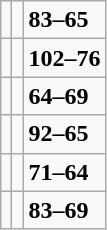<table class="wikitable">
<tr>
<td></td>
<td></td>
<td><strong>83–65</strong></td>
</tr>
<tr>
<td></td>
<td></td>
<td><strong>102–76</strong></td>
</tr>
<tr>
<td></td>
<td></td>
<td><strong>64–69</strong></td>
</tr>
<tr>
<td></td>
<td></td>
<td><strong>92–65</strong></td>
</tr>
<tr>
<td></td>
<td></td>
<td><strong>71–64</strong></td>
</tr>
<tr>
<td></td>
<td></td>
<td><strong>83–69</strong></td>
</tr>
</table>
